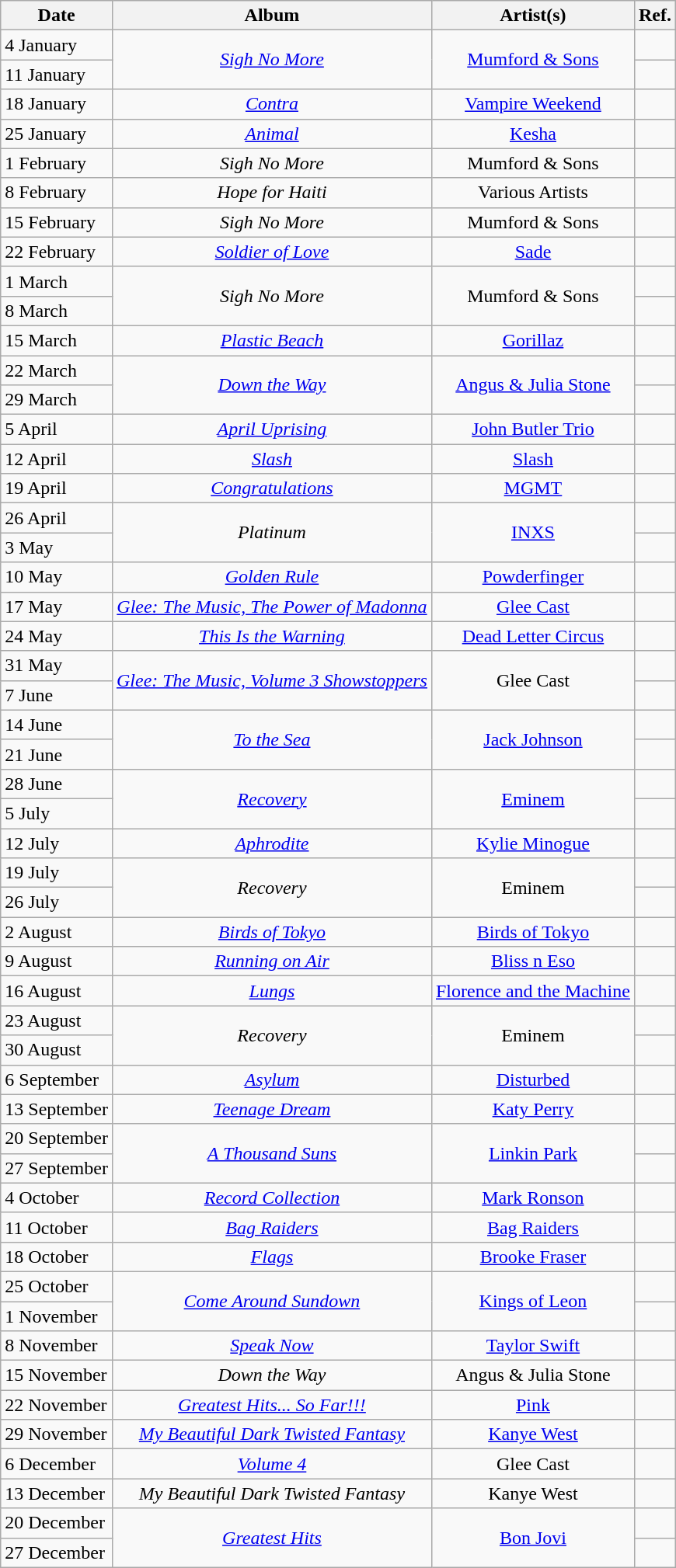<table class="wikitable">
<tr>
<th style="text-align: center;">Date</th>
<th style="text-align: center;">Album</th>
<th style="text-align: center;">Artist(s)</th>
<th style="text-align: center;">Ref.</th>
</tr>
<tr>
<td>4 January</td>
<td style="text-align: center;" rowspan="2"><em><a href='#'>Sigh No More</a></em></td>
<td style="text-align: center;" rowspan="2"><a href='#'>Mumford & Sons</a></td>
<td style="text-align: center;"></td>
</tr>
<tr>
<td>11 January</td>
<td style="text-align: center;"></td>
</tr>
<tr>
<td>18 January</td>
<td style="text-align: center;"><em><a href='#'>Contra</a></em></td>
<td style="text-align: center;"><a href='#'>Vampire Weekend</a></td>
<td style="text-align: center;"></td>
</tr>
<tr>
<td>25 January</td>
<td style="text-align: center;"><em><a href='#'>Animal</a></em></td>
<td style="text-align: center;"><a href='#'>Kesha</a></td>
<td style="text-align: center;"></td>
</tr>
<tr>
<td>1 February</td>
<td style="text-align: center;"><em>Sigh No More</em></td>
<td style="text-align: center;">Mumford & Sons</td>
<td style="text-align: center;"></td>
</tr>
<tr>
<td>8 February</td>
<td style="text-align: center;"><em>Hope for Haiti</em></td>
<td style="text-align: center;">Various Artists</td>
<td style="text-align: center;"></td>
</tr>
<tr>
<td>15 February</td>
<td style="text-align: center;"><em>Sigh No More</em></td>
<td style="text-align: center;">Mumford & Sons</td>
<td style="text-align: center;"></td>
</tr>
<tr>
<td>22 February</td>
<td style="text-align: center;"><em><a href='#'>Soldier of Love</a></em></td>
<td style="text-align: center;"><a href='#'>Sade</a></td>
<td style="text-align: center;"></td>
</tr>
<tr>
<td>1 March</td>
<td style="text-align: center;" rowspan="2"><em>Sigh No More</em></td>
<td style="text-align: center;" rowspan="2">Mumford & Sons</td>
<td style="text-align: center;"></td>
</tr>
<tr>
<td>8 March</td>
<td style="text-align: center;"></td>
</tr>
<tr>
<td>15 March</td>
<td style="text-align: center;"><em><a href='#'>Plastic Beach</a></em></td>
<td style="text-align: center;"><a href='#'>Gorillaz</a></td>
<td style="text-align: center;"></td>
</tr>
<tr>
<td>22 March</td>
<td style="text-align: center;" rowspan="2"><em><a href='#'>Down the Way</a></em></td>
<td style="text-align: center;" rowspan="2"><a href='#'>Angus & Julia Stone</a></td>
<td style="text-align: center;"></td>
</tr>
<tr>
<td>29 March</td>
<td style="text-align: center;"></td>
</tr>
<tr>
<td>5 April</td>
<td style="text-align: center;"><em><a href='#'>April Uprising</a></em></td>
<td style="text-align: center;"><a href='#'>John Butler Trio</a></td>
<td style="text-align: center;"></td>
</tr>
<tr>
<td>12 April</td>
<td style="text-align: center;"><em><a href='#'>Slash</a></em></td>
<td style="text-align: center;"><a href='#'>Slash</a></td>
<td style="text-align: center;"></td>
</tr>
<tr>
<td>19 April</td>
<td style="text-align: center;"><em><a href='#'>Congratulations</a></em></td>
<td style="text-align: center;"><a href='#'>MGMT</a></td>
<td style="text-align: center;"></td>
</tr>
<tr>
<td>26 April</td>
<td style="text-align: center;" rowspan="2"><em>Platinum</em></td>
<td style="text-align: center;" rowspan="2"><a href='#'>INXS</a></td>
<td style="text-align: center;"></td>
</tr>
<tr>
<td>3 May</td>
<td style="text-align: center;"></td>
</tr>
<tr>
<td>10 May</td>
<td style="text-align: center;"><em><a href='#'>Golden Rule</a></em></td>
<td style="text-align: center;"><a href='#'>Powderfinger</a></td>
<td style="text-align: center;"></td>
</tr>
<tr>
<td>17 May</td>
<td style="text-align: center;"><em><a href='#'>Glee: The Music, The Power of Madonna</a></em></td>
<td style="text-align: center;"><a href='#'>Glee Cast</a></td>
<td style="text-align: center;"></td>
</tr>
<tr>
<td>24 May</td>
<td style="text-align: center;"><em><a href='#'>This Is the Warning</a></em></td>
<td style="text-align: center;"><a href='#'>Dead Letter Circus</a></td>
<td style="text-align: center;"></td>
</tr>
<tr>
<td>31 May</td>
<td style="text-align: center;" rowspan="2"><em><a href='#'>Glee: The Music, Volume 3 Showstoppers</a></em></td>
<td style="text-align: center;" rowspan="2">Glee Cast</td>
<td style="text-align: center;"></td>
</tr>
<tr>
<td>7 June</td>
<td style="text-align: center;"></td>
</tr>
<tr>
<td>14 June</td>
<td style="text-align: center;" rowspan="2"><em><a href='#'>To the Sea</a></em></td>
<td style="text-align: center;" rowspan="2"><a href='#'>Jack Johnson</a></td>
<td style="text-align: center;"></td>
</tr>
<tr>
<td>21 June</td>
<td style="text-align: center;"></td>
</tr>
<tr>
<td>28 June</td>
<td style="text-align: center;" rowspan="2"><em><a href='#'>Recovery</a></em></td>
<td style="text-align: center;" rowspan="2"><a href='#'>Eminem</a></td>
<td style="text-align: center;"></td>
</tr>
<tr>
<td>5 July</td>
<td style="text-align: center;"></td>
</tr>
<tr>
<td>12 July</td>
<td style="text-align: center;"><em><a href='#'>Aphrodite</a></em></td>
<td style="text-align: center;"><a href='#'>Kylie Minogue</a></td>
<td style="text-align: center;"></td>
</tr>
<tr>
<td>19 July</td>
<td style="text-align: center;" rowspan="2"><em>Recovery</em></td>
<td style="text-align: center;" rowspan="2">Eminem</td>
<td style="text-align: center;"></td>
</tr>
<tr>
<td>26 July</td>
<td style="text-align: center;"></td>
</tr>
<tr>
<td>2 August</td>
<td style="text-align: center;"><em><a href='#'>Birds of Tokyo</a></em></td>
<td style="text-align: center;"><a href='#'>Birds of Tokyo</a></td>
<td style="text-align: center;"></td>
</tr>
<tr>
<td>9 August</td>
<td style="text-align: center;"><em><a href='#'>Running on Air</a></em></td>
<td style="text-align: center;"><a href='#'>Bliss n Eso</a></td>
<td style="text-align: center;"></td>
</tr>
<tr>
<td>16 August</td>
<td style="text-align: center;"><em><a href='#'>Lungs</a></em></td>
<td style="text-align: center;"><a href='#'>Florence and the Machine</a></td>
<td style="text-align: center;"></td>
</tr>
<tr>
<td>23 August</td>
<td style="text-align: center;" rowspan="2"><em>Recovery</em></td>
<td style="text-align: center;" rowspan="2">Eminem</td>
<td style="text-align: center;"></td>
</tr>
<tr>
<td>30 August</td>
<td style="text-align: center;"></td>
</tr>
<tr>
<td>6 September</td>
<td style="text-align: center;"><em><a href='#'>Asylum</a></em></td>
<td style="text-align: center;"><a href='#'>Disturbed</a></td>
<td style="text-align: center;"></td>
</tr>
<tr>
<td>13 September</td>
<td style="text-align: center;"><em><a href='#'>Teenage Dream</a></em></td>
<td style="text-align: center;"><a href='#'>Katy Perry</a></td>
<td style="text-align: center;"></td>
</tr>
<tr>
<td>20 September</td>
<td style="text-align: center;" rowspan="2"><em><a href='#'>A Thousand Suns</a></em></td>
<td style="text-align: center;" rowspan="2"><a href='#'>Linkin Park</a></td>
<td style="text-align: center;"></td>
</tr>
<tr>
<td>27 September</td>
<td style="text-align: center;"></td>
</tr>
<tr>
<td>4 October</td>
<td style="text-align: center;"><em><a href='#'>Record Collection</a></em></td>
<td style="text-align: center;"><a href='#'>Mark Ronson</a></td>
<td style="text-align: center;"></td>
</tr>
<tr>
<td>11 October</td>
<td style="text-align: center;"><em><a href='#'>Bag Raiders</a></em></td>
<td style="text-align: center;"><a href='#'>Bag Raiders</a></td>
<td style="text-align: center;"></td>
</tr>
<tr>
<td>18 October</td>
<td style="text-align: center;"><em><a href='#'>Flags</a></em></td>
<td style="text-align: center;"><a href='#'>Brooke Fraser</a></td>
<td style="text-align: center;"></td>
</tr>
<tr>
<td>25 October</td>
<td style="text-align: center;"  rowspan="2"><em><a href='#'>Come Around Sundown</a></em></td>
<td style="text-align: center;" rowspan="2"><a href='#'>Kings of Leon</a></td>
<td style="text-align: center;"></td>
</tr>
<tr>
<td>1 November</td>
<td style="text-align: center;"></td>
</tr>
<tr>
<td>8 November</td>
<td style="text-align: center;"><em><a href='#'>Speak Now</a></em></td>
<td style="text-align: center;"><a href='#'>Taylor Swift</a></td>
<td style="text-align: center;"></td>
</tr>
<tr>
<td>15 November</td>
<td style="text-align: center;"><em>Down the Way</em></td>
<td style="text-align: center;">Angus & Julia Stone</td>
<td style="text-align: center;"></td>
</tr>
<tr>
<td>22 November</td>
<td style="text-align: center;"><em><a href='#'>Greatest Hits... So Far!!!</a></em></td>
<td style="text-align: center;"><a href='#'>Pink</a></td>
<td style="text-align: center;"></td>
</tr>
<tr>
<td>29 November</td>
<td style="text-align: center;"><em><a href='#'>My Beautiful Dark Twisted Fantasy</a></em></td>
<td style="text-align: center;"><a href='#'>Kanye West</a></td>
<td style="text-align: center;"></td>
</tr>
<tr>
<td>6 December</td>
<td style="text-align: center;"><em><a href='#'>Volume 4</a></em></td>
<td style="text-align: center;">Glee Cast</td>
<td style="text-align: center;"></td>
</tr>
<tr>
<td>13 December</td>
<td style="text-align: center;"><em>My Beautiful Dark Twisted Fantasy</em></td>
<td style="text-align: center;">Kanye West</td>
<td style="text-align: center;"></td>
</tr>
<tr>
<td>20 December</td>
<td style="text-align: center;" rowspan="2"><em><a href='#'>Greatest Hits</a></em></td>
<td style="text-align: center;" rowspan="2"><a href='#'>Bon Jovi</a></td>
<td style="text-align: center;"></td>
</tr>
<tr>
<td>27 December</td>
<td style="text-align: center;"></td>
</tr>
</table>
